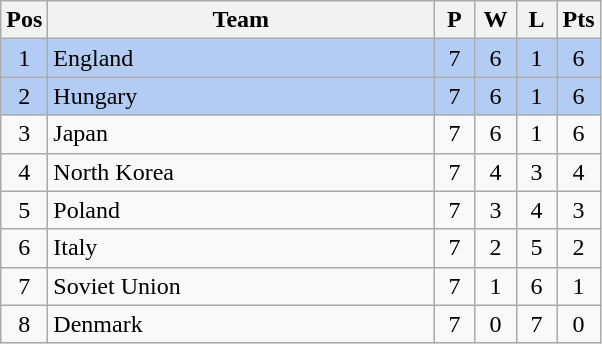<table class="wikitable" style="font-size: 100%">
<tr>
<th width=15>Pos</th>
<th width=250>Team</th>
<th width=20>P</th>
<th width=20>W</th>
<th width=20>L</th>
<th width=20>Pts</th>
</tr>
<tr align=center style="background: #b2ccf4;">
<td>1</td>
<td align="left"> England</td>
<td>7</td>
<td>6</td>
<td>1</td>
<td>6</td>
</tr>
<tr align=center style="background: #b2ccf4;">
<td>2</td>
<td align="left"> Hungary</td>
<td>7</td>
<td>6</td>
<td>1</td>
<td>6</td>
</tr>
<tr align=center>
<td>3</td>
<td align="left"> Japan</td>
<td>7</td>
<td>6</td>
<td>1</td>
<td>6</td>
</tr>
<tr align=center>
<td>4</td>
<td align="left"> North Korea</td>
<td>7</td>
<td>4</td>
<td>3</td>
<td>4</td>
</tr>
<tr align=center>
<td>5</td>
<td align="left"> Poland</td>
<td>7</td>
<td>3</td>
<td>4</td>
<td>3</td>
</tr>
<tr align=center>
<td>6</td>
<td align="left"> Italy</td>
<td>7</td>
<td>2</td>
<td>5</td>
<td>2</td>
</tr>
<tr align=center>
<td>7</td>
<td align="left"> Soviet Union</td>
<td>7</td>
<td>1</td>
<td>6</td>
<td>1</td>
</tr>
<tr align=center>
<td>8</td>
<td align="left"> Denmark</td>
<td>7</td>
<td>0</td>
<td>7</td>
<td>0</td>
</tr>
</table>
